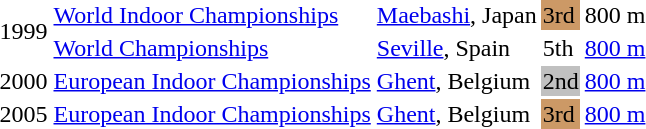<table>
<tr>
<td rowspan=2>1999</td>
<td><a href='#'>World Indoor Championships</a></td>
<td><a href='#'>Maebashi</a>, Japan</td>
<td bgcolor="cc9966">3rd</td>
<td>800 m</td>
</tr>
<tr>
<td><a href='#'>World Championships</a></td>
<td><a href='#'>Seville</a>, Spain</td>
<td>5th</td>
<td><a href='#'>800 m</a></td>
</tr>
<tr>
<td>2000</td>
<td><a href='#'>European Indoor Championships</a></td>
<td><a href='#'>Ghent</a>, Belgium</td>
<td bgcolor="silver">2nd</td>
<td><a href='#'>800 m</a></td>
</tr>
<tr>
<td>2005</td>
<td><a href='#'>European Indoor Championships</a></td>
<td><a href='#'>Ghent</a>, Belgium</td>
<td bgcolor="cc9966">3rd</td>
<td><a href='#'>800 m</a></td>
</tr>
</table>
